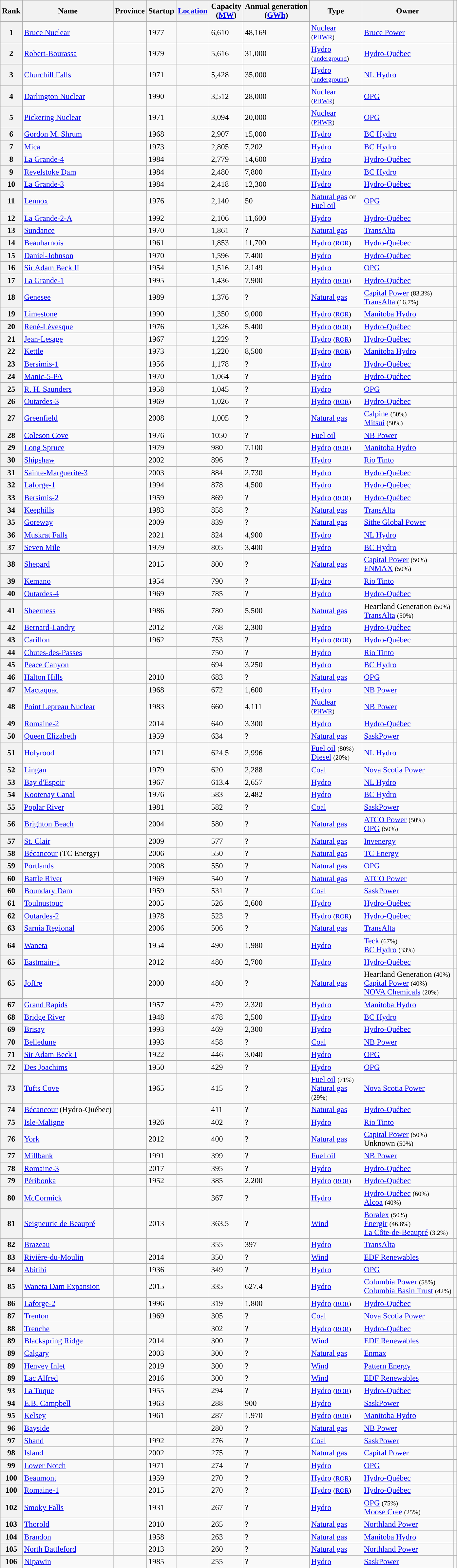<table class="wikitable sortable">
<tr>
<th class="unsortable">Rank</th>
<th>Name</th>
<th>Province</th>
<th>Startup</th>
<th><a href='#'>Location</a></th>
<th>Capacity<br>(<a href='#'>MW</a>)</th>
<th>Annual generation<br>(<a href='#'>GWh</a>)</th>
<th style="width: 100px">Type</th>
<th>Owner</th>
<th class="unsortable"></th>
</tr>
<tr>
<th>1</th>
<td><a href='#'>Bruce Nuclear</a> </td>
<td></td>
<td>1977</td>
<td></td>
<td>6,610</td>
<td>48,169</td>
<td><a href='#'>Nuclear</a> <small>(<a href='#'>PHWR</a>)</small></td>
<td><a href='#'>Bruce Power</a></td>
<td></td>
</tr>
<tr>
<th>2</th>
<td><a href='#'>Robert-Bourassa</a></td>
<td></td>
<td>1979</td>
<td></td>
<td>5,616</td>
<td>31,000</td>
<td><a href='#'>Hydro</a> <small>(<a href='#'>underground</a>)</small></td>
<td><a href='#'>Hydro-Québec</a></td>
<td></td>
</tr>
<tr>
<th>3</th>
<td><a href='#'>Churchill Falls</a> </td>
<td></td>
<td>1971</td>
<td></td>
<td>5,428</td>
<td>35,000</td>
<td><a href='#'>Hydro</a> <small>(<a href='#'>underground</a>)</small></td>
<td><a href='#'>NL Hydro</a></td>
<td></td>
</tr>
<tr>
<th>4</th>
<td><a href='#'>Darlington Nuclear</a> </td>
<td></td>
<td>1990</td>
<td></td>
<td>3,512</td>
<td>28,000</td>
<td><a href='#'>Nuclear</a> <small>(<a href='#'>PHWR</a>)</small></td>
<td><a href='#'>OPG</a></td>
<td></td>
</tr>
<tr>
<th>5</th>
<td><a href='#'>Pickering Nuclear</a> </td>
<td></td>
<td>1971</td>
<td></td>
<td>3,094</td>
<td>20,000</td>
<td><a href='#'>Nuclear</a> <small>(<a href='#'>PHWR</a>)</small></td>
<td><a href='#'>OPG</a></td>
<td></td>
</tr>
<tr>
<th>6</th>
<td><a href='#'>Gordon M. Shrum</a></td>
<td></td>
<td>1968</td>
<td></td>
<td>2,907</td>
<td>15,000</td>
<td><a href='#'>Hydro</a></td>
<td><a href='#'>BC Hydro</a></td>
<td></td>
</tr>
<tr>
<th>7</th>
<td><a href='#'>Mica</a></td>
<td></td>
<td>1973</td>
<td></td>
<td>2,805</td>
<td>7,202</td>
<td><a href='#'>Hydro</a></td>
<td><a href='#'>BC Hydro</a></td>
<td></td>
</tr>
<tr>
<th>8</th>
<td><a href='#'>La Grande-4</a></td>
<td></td>
<td>1984</td>
<td></td>
<td>2,779</td>
<td>14,600</td>
<td><a href='#'>Hydro</a></td>
<td><a href='#'>Hydro-Québec</a></td>
<td></td>
</tr>
<tr>
<th>9</th>
<td><a href='#'>Revelstoke Dam</a></td>
<td></td>
<td>1984</td>
<td></td>
<td>2,480</td>
<td>7,800</td>
<td><a href='#'>Hydro</a></td>
<td><a href='#'>BC Hydro</a></td>
<td></td>
</tr>
<tr>
<th>10</th>
<td><a href='#'>La Grande-3</a></td>
<td></td>
<td>1984</td>
<td></td>
<td>2,418</td>
<td>12,300</td>
<td><a href='#'>Hydro</a></td>
<td><a href='#'>Hydro-Québec</a></td>
<td></td>
</tr>
<tr>
<th>11</th>
<td><a href='#'>Lennox</a></td>
<td></td>
<td>1976</td>
<td></td>
<td>2,140</td>
<td>50</td>
<td><a href='#'>Natural gas</a> or <a href='#'>Fuel oil</a></td>
<td><a href='#'>OPG</a></td>
<td></td>
</tr>
<tr>
<th>12</th>
<td><a href='#'>La Grande-2-A</a></td>
<td></td>
<td>1992</td>
<td></td>
<td>2,106</td>
<td>11,600</td>
<td><a href='#'>Hydro</a></td>
<td><a href='#'>Hydro-Québec</a></td>
<td></td>
</tr>
<tr>
<th>13</th>
<td><a href='#'>Sundance</a></td>
<td></td>
<td>1970</td>
<td></td>
<td>1,861</td>
<td>?</td>
<td><a href='#'>Natural gas</a></td>
<td><a href='#'>TransAlta</a></td>
<td></td>
</tr>
<tr>
<th>14</th>
<td><a href='#'>Beauharnois</a></td>
<td></td>
<td>1961</td>
<td></td>
<td>1,853</td>
<td>11,700</td>
<td><a href='#'>Hydro</a> <small>(<a href='#'>ROR</a>)</small></td>
<td><a href='#'>Hydro-Québec</a></td>
<td></td>
</tr>
<tr>
<th>15</th>
<td><a href='#'>Daniel-Johnson</a></td>
<td></td>
<td>1970</td>
<td></td>
<td>1,596</td>
<td>7,400</td>
<td><a href='#'>Hydro</a></td>
<td><a href='#'>Hydro-Québec</a></td>
<td></td>
</tr>
<tr>
<th>16</th>
<td><a href='#'>Sir Adam Beck II</a></td>
<td></td>
<td>1954</td>
<td></td>
<td>1,516</td>
<td>2,149</td>
<td><a href='#'>Hydro</a></td>
<td><a href='#'>OPG</a></td>
<td></td>
</tr>
<tr>
<th>17</th>
<td><a href='#'>La Grande-1</a></td>
<td></td>
<td>1995</td>
<td></td>
<td>1,436</td>
<td>7,900</td>
<td><a href='#'>Hydro</a> <small>(<a href='#'>ROR</a>)</small></td>
<td><a href='#'>Hydro-Québec</a></td>
<td></td>
</tr>
<tr>
<th>18</th>
<td><a href='#'>Genesee</a></td>
<td></td>
<td>1989</td>
<td></td>
<td>1,376</td>
<td>?</td>
<td><a href='#'>Natural gas</a></td>
<td><a href='#'>Capital Power</a> <small>(83.3%)</small><br><a href='#'>TransAlta</a> <small>(16.7%)</small></td>
<td></td>
</tr>
<tr>
<th>19</th>
<td><a href='#'>Limestone</a></td>
<td></td>
<td>1990</td>
<td></td>
<td>1,350</td>
<td>9,000</td>
<td><a href='#'>Hydro</a> <small>(<a href='#'>ROR</a>)</small></td>
<td><a href='#'>Manitoba Hydro</a></td>
<td></td>
</tr>
<tr>
<th>20</th>
<td><a href='#'>René-Lévesque</a></td>
<td></td>
<td>1976</td>
<td></td>
<td>1,326</td>
<td>5,400</td>
<td><a href='#'>Hydro</a> <small>(<a href='#'>ROR</a>)</small></td>
<td><a href='#'>Hydro-Québec</a></td>
<td></td>
</tr>
<tr>
<th>21</th>
<td><a href='#'>Jean-Lesage</a></td>
<td></td>
<td>1967</td>
<td></td>
<td>1,229</td>
<td>?</td>
<td><a href='#'>Hydro</a> <small>(<a href='#'>ROR</a>)</small></td>
<td><a href='#'>Hydro-Québec</a></td>
<td></td>
</tr>
<tr>
<th>22</th>
<td><a href='#'>Kettle</a></td>
<td></td>
<td>1973</td>
<td></td>
<td>1,220</td>
<td>8,500</td>
<td><a href='#'>Hydro</a> <small>(<a href='#'>ROR</a>)</small></td>
<td><a href='#'>Manitoba Hydro</a></td>
<td></td>
</tr>
<tr>
<th>23</th>
<td><a href='#'>Bersimis-1</a></td>
<td></td>
<td>1956</td>
<td></td>
<td>1,178</td>
<td>?</td>
<td><a href='#'>Hydro</a></td>
<td><a href='#'>Hydro-Québec</a></td>
<td></td>
</tr>
<tr>
<th>24</th>
<td><a href='#'>Manic-5-PA</a></td>
<td></td>
<td>1970</td>
<td></td>
<td>1,064</td>
<td>?</td>
<td><a href='#'>Hydro</a></td>
<td><a href='#'>Hydro-Québec</a></td>
<td></td>
</tr>
<tr>
<th>25</th>
<td><a href='#'>R. H. Saunders</a></td>
<td></td>
<td>1958</td>
<td></td>
<td>1,045</td>
<td>?</td>
<td><a href='#'>Hydro</a></td>
<td><a href='#'>OPG</a></td>
<td></td>
</tr>
<tr>
<th>26</th>
<td><a href='#'>Outardes-3</a></td>
<td></td>
<td>1969</td>
<td></td>
<td>1,026</td>
<td>?</td>
<td><a href='#'>Hydro</a> <small>(<a href='#'>ROR</a>)</small></td>
<td><a href='#'>Hydro-Québec</a></td>
<td></td>
</tr>
<tr>
<th>27</th>
<td><a href='#'>Greenfield</a></td>
<td></td>
<td>2008</td>
<td></td>
<td>1,005</td>
<td>?</td>
<td><a href='#'>Natural gas</a></td>
<td><a href='#'>Calpine</a> <small>(50%)</small><br><a href='#'>Mitsui</a> <small>(50%)</small></td>
<td></td>
</tr>
<tr>
<th>28</th>
<td><a href='#'>Coleson Cove</a></td>
<td></td>
<td>1976</td>
<td></td>
<td>1050</td>
<td>?</td>
<td><a href='#'>Fuel oil</a></td>
<td><a href='#'>NB Power</a></td>
<td></td>
</tr>
<tr>
<th>29</th>
<td><a href='#'>Long Spruce</a></td>
<td></td>
<td>1979</td>
<td></td>
<td>980</td>
<td>7,100</td>
<td><a href='#'>Hydro</a> <small>(<a href='#'>ROR</a>)</small></td>
<td><a href='#'>Manitoba Hydro</a></td>
<td></td>
</tr>
<tr>
<th>30</th>
<td><a href='#'>Shipshaw</a></td>
<td></td>
<td>2002</td>
<td></td>
<td>896</td>
<td>?</td>
<td><a href='#'>Hydro</a></td>
<td><a href='#'>Rio Tinto</a></td>
<td></td>
</tr>
<tr>
<th>31</th>
<td><a href='#'>Sainte-Marguerite-3</a></td>
<td></td>
<td>2003</td>
<td></td>
<td>884</td>
<td>2,730</td>
<td><a href='#'>Hydro</a></td>
<td><a href='#'>Hydro-Québec</a></td>
<td></td>
</tr>
<tr>
<th>32</th>
<td><a href='#'>Laforge-1</a></td>
<td></td>
<td>1994</td>
<td></td>
<td>878</td>
<td>4,500</td>
<td><a href='#'>Hydro</a></td>
<td><a href='#'>Hydro-Québec</a></td>
<td></td>
</tr>
<tr>
<th>33</th>
<td><a href='#'>Bersimis-2</a></td>
<td></td>
<td>1959</td>
<td></td>
<td>869</td>
<td>?</td>
<td><a href='#'>Hydro</a> <small>(<a href='#'>ROR</a>)</small></td>
<td><a href='#'>Hydro-Québec</a></td>
<td></td>
</tr>
<tr>
<th>34</th>
<td><a href='#'>Keephills</a></td>
<td></td>
<td>1983</td>
<td></td>
<td>858</td>
<td>?</td>
<td><a href='#'>Natural gas</a></td>
<td><a href='#'>TransAlta</a></td>
<td></td>
</tr>
<tr>
<th>35</th>
<td><a href='#'>Goreway</a></td>
<td></td>
<td>2009</td>
<td></td>
<td>839</td>
<td>?</td>
<td><a href='#'>Natural gas</a></td>
<td><a href='#'>Sithe Global Power</a></td>
<td></td>
</tr>
<tr>
<th>36</th>
<td><a href='#'>Muskrat Falls</a></td>
<td></td>
<td>2021</td>
<td></td>
<td>824</td>
<td>4,900</td>
<td><a href='#'>Hydro</a></td>
<td><a href='#'>NL Hydro</a></td>
<td></td>
</tr>
<tr>
<th>37</th>
<td><a href='#'>Seven Mile</a></td>
<td></td>
<td>1979</td>
<td></td>
<td>805</td>
<td>3,400</td>
<td><a href='#'>Hydro</a></td>
<td><a href='#'>BC Hydro</a></td>
<td></td>
</tr>
<tr>
<th>38</th>
<td><a href='#'>Shepard</a></td>
<td></td>
<td>2015</td>
<td></td>
<td>800</td>
<td>?</td>
<td><a href='#'>Natural gas</a></td>
<td><a href='#'>Capital Power</a> <small>(50%)</small><br><a href='#'>ENMAX</a> <small>(50%)</small></td>
<td></td>
</tr>
<tr>
<th>39</th>
<td><a href='#'>Kemano</a></td>
<td></td>
<td>1954</td>
<td></td>
<td>790</td>
<td>?</td>
<td><a href='#'>Hydro</a></td>
<td><a href='#'>Rio Tinto</a></td>
<td></td>
</tr>
<tr>
<th>40</th>
<td><a href='#'>Outardes-4</a></td>
<td></td>
<td>1969</td>
<td></td>
<td>785</td>
<td>?</td>
<td><a href='#'>Hydro</a></td>
<td><a href='#'>Hydro-Québec</a></td>
<td></td>
</tr>
<tr>
<th>41</th>
<td><a href='#'>Sheerness</a></td>
<td></td>
<td>1986</td>
<td></td>
<td>780</td>
<td>5,500</td>
<td><a href='#'>Natural gas</a></td>
<td>Heartland Generation <small>(50%)</small><br><a href='#'>TransAlta</a> <small>(50%)</small></td>
<td></td>
</tr>
<tr>
<th>42</th>
<td><a href='#'>Bernard-Landry</a></td>
<td></td>
<td>2012</td>
<td></td>
<td>768</td>
<td>2,300</td>
<td><a href='#'>Hydro</a></td>
<td><a href='#'>Hydro-Québec</a></td>
<td></td>
</tr>
<tr>
<th>43</th>
<td><a href='#'>Carillon</a></td>
<td></td>
<td>1962</td>
<td></td>
<td>753</td>
<td>?</td>
<td><a href='#'>Hydro</a> <small>(<a href='#'>ROR</a>)</small></td>
<td><a href='#'>Hydro-Québec</a></td>
<td></td>
</tr>
<tr>
<th>44</th>
<td><a href='#'>Chutes-des-Passes</a></td>
<td></td>
<td></td>
<td></td>
<td>750</td>
<td>?</td>
<td><a href='#'>Hydro</a></td>
<td><a href='#'>Rio Tinto</a></td>
<td></td>
</tr>
<tr>
<th>45</th>
<td><a href='#'>Peace Canyon</a></td>
<td></td>
<td></td>
<td></td>
<td>694</td>
<td>3,250</td>
<td><a href='#'>Hydro</a></td>
<td><a href='#'>BC Hydro</a></td>
<td></td>
</tr>
<tr>
<th>46</th>
<td><a href='#'>Halton Hills</a></td>
<td></td>
<td>2010</td>
<td></td>
<td>683</td>
<td>?</td>
<td><a href='#'>Natural gas</a></td>
<td><a href='#'>OPG</a></td>
<td></td>
</tr>
<tr>
<th>47</th>
<td><a href='#'>Mactaquac</a></td>
<td></td>
<td>1968</td>
<td></td>
<td>672</td>
<td>1,600</td>
<td><a href='#'>Hydro</a></td>
<td><a href='#'>NB Power</a></td>
<td></td>
</tr>
<tr>
<th>48</th>
<td><a href='#'>Point Lepreau Nuclear</a> </td>
<td></td>
<td>1983</td>
<td></td>
<td>660</td>
<td>4,111</td>
<td><a href='#'>Nuclear</a> <small>(<a href='#'>PHWR</a>)</small></td>
<td><a href='#'>NB Power</a></td>
<td></td>
</tr>
<tr>
<th>49</th>
<td><a href='#'>Romaine-2</a></td>
<td></td>
<td>2014</td>
<td></td>
<td>640</td>
<td>3,300</td>
<td><a href='#'>Hydro</a></td>
<td><a href='#'>Hydro-Québec</a></td>
<td></td>
</tr>
<tr>
<th>50</th>
<td><a href='#'>Queen Elizabeth</a></td>
<td></td>
<td>1959</td>
<td></td>
<td>634</td>
<td>?</td>
<td><a href='#'>Natural gas</a></td>
<td><a href='#'>SaskPower</a></td>
<td></td>
</tr>
<tr>
<th>51</th>
<td><a href='#'>Holyrood</a></td>
<td></td>
<td>1971</td>
<td></td>
<td>624.5</td>
<td>2,996</td>
<td><a href='#'>Fuel oil</a> <small>(80%) </small><br><a href='#'>Diesel</a> <small>(20%)</small></td>
<td><a href='#'>NL Hydro</a></td>
<td></td>
</tr>
<tr>
<th>52</th>
<td><a href='#'>Lingan</a></td>
<td></td>
<td>1979</td>
<td></td>
<td>620</td>
<td>2,288</td>
<td><a href='#'>Coal</a></td>
<td><a href='#'>Nova Scotia Power</a></td>
<td></td>
</tr>
<tr>
<th>53</th>
<td><a href='#'>Bay d'Espoir</a></td>
<td></td>
<td>1967</td>
<td></td>
<td>613.4</td>
<td>2,657</td>
<td><a href='#'>Hydro</a></td>
<td><a href='#'>NL Hydro</a></td>
<td></td>
</tr>
<tr>
<th>54</th>
<td><a href='#'>Kootenay Canal</a></td>
<td></td>
<td>1976</td>
<td></td>
<td>583</td>
<td>2,482</td>
<td><a href='#'>Hydro</a></td>
<td><a href='#'>BC Hydro</a></td>
<td></td>
</tr>
<tr>
<th>55</th>
<td><a href='#'>Poplar River</a> </td>
<td></td>
<td>1981</td>
<td></td>
<td>582</td>
<td>?</td>
<td><a href='#'>Coal</a></td>
<td><a href='#'>SaskPower</a></td>
<td></td>
</tr>
<tr>
<th>56</th>
<td><a href='#'>Brighton Beach</a></td>
<td></td>
<td>2004</td>
<td></td>
<td>580</td>
<td>?</td>
<td><a href='#'>Natural gas</a></td>
<td><a href='#'>ATCO Power</a> <small>(50%)</small><br><a href='#'>OPG</a> <small>(50%)</small></td>
<td></td>
</tr>
<tr>
<th>57</th>
<td><a href='#'>St. Clair</a></td>
<td></td>
<td>2009</td>
<td></td>
<td>577</td>
<td>?</td>
<td><a href='#'>Natural gas</a></td>
<td><a href='#'>Invenergy</a></td>
<td></td>
</tr>
<tr>
<th>58</th>
<td><a href='#'>Bécancour</a> (TC Energy)</td>
<td></td>
<td>2006</td>
<td></td>
<td>550</td>
<td>?</td>
<td><a href='#'>Natural gas</a></td>
<td><a href='#'>TC Energy</a></td>
<td></td>
</tr>
<tr>
<th>59</th>
<td><a href='#'>Portlands</a></td>
<td></td>
<td>2008</td>
<td></td>
<td>550</td>
<td>?</td>
<td><a href='#'>Natural gas</a></td>
<td><a href='#'>OPG</a></td>
<td></td>
</tr>
<tr>
<th>60</th>
<td><a href='#'>Battle River</a></td>
<td></td>
<td>1969</td>
<td></td>
<td>540</td>
<td>?</td>
<td><a href='#'>Natural gas</a></td>
<td><a href='#'>ATCO Power</a></td>
<td></td>
</tr>
<tr>
<th>60</th>
<td><a href='#'>Boundary Dam</a></td>
<td></td>
<td>1959</td>
<td></td>
<td>531</td>
<td>?</td>
<td><a href='#'>Coal</a></td>
<td><a href='#'>SaskPower</a></td>
<td></td>
</tr>
<tr>
<th>61</th>
<td><a href='#'>Toulnustouc</a></td>
<td></td>
<td>2005</td>
<td></td>
<td>526</td>
<td>2,600</td>
<td><a href='#'>Hydro</a></td>
<td><a href='#'>Hydro-Québec</a></td>
<td></td>
</tr>
<tr>
<th>62</th>
<td><a href='#'>Outardes-2</a></td>
<td></td>
<td>1978</td>
<td></td>
<td>523</td>
<td>?</td>
<td><a href='#'>Hydro</a> <small>(<a href='#'>ROR</a>)</small></td>
<td><a href='#'>Hydro-Québec</a></td>
<td></td>
</tr>
<tr>
<th>63</th>
<td><a href='#'>Sarnia Regional</a></td>
<td></td>
<td>2006</td>
<td></td>
<td>506</td>
<td>?</td>
<td><a href='#'>Natural gas</a></td>
<td><a href='#'>TransAlta</a></td>
<td></td>
</tr>
<tr>
<th>64</th>
<td><a href='#'>Waneta</a></td>
<td></td>
<td>1954</td>
<td></td>
<td>490</td>
<td>1,980</td>
<td><a href='#'>Hydro</a></td>
<td><a href='#'>Teck</a> <small>(67%)</small><br><a href='#'>BC Hydro</a> <small>(33%)</small></td>
<td></td>
</tr>
<tr>
<th>65</th>
<td><a href='#'>Eastmain-1</a></td>
<td></td>
<td>2012</td>
<td></td>
<td>480</td>
<td>2,700</td>
<td><a href='#'>Hydro</a></td>
<td><a href='#'>Hydro-Québec</a></td>
<td></td>
</tr>
<tr>
<th>65</th>
<td><a href='#'>Joffre</a></td>
<td></td>
<td>2000</td>
<td></td>
<td>480</td>
<td>?</td>
<td><a href='#'>Natural gas</a></td>
<td>Heartland Generation <small>(40%)</small><br><a href='#'>Capital Power</a> <small>(40%)</small><br><a href='#'>NOVA Chemicals</a> <small>(20%)</small></td>
<td></td>
</tr>
<tr>
<th>67</th>
<td><a href='#'>Grand Rapids</a></td>
<td></td>
<td>1957</td>
<td></td>
<td>479</td>
<td>2,320</td>
<td><a href='#'>Hydro</a></td>
<td><a href='#'>Manitoba Hydro</a></td>
<td></td>
</tr>
<tr>
<th>68</th>
<td><a href='#'>Bridge River</a></td>
<td></td>
<td>1948</td>
<td></td>
<td>478</td>
<td>2,500</td>
<td><a href='#'>Hydro</a></td>
<td><a href='#'>BC Hydro</a></td>
<td></td>
</tr>
<tr>
<th>69</th>
<td><a href='#'>Brisay</a></td>
<td></td>
<td>1993</td>
<td></td>
<td>469</td>
<td>2,300</td>
<td><a href='#'>Hydro</a></td>
<td><a href='#'>Hydro-Québec</a></td>
<td></td>
</tr>
<tr>
<th>70</th>
<td><a href='#'>Belledune</a></td>
<td></td>
<td>1993</td>
<td></td>
<td>458</td>
<td>?</td>
<td><a href='#'>Coal</a></td>
<td><a href='#'>NB Power</a></td>
<td></td>
</tr>
<tr>
<th>71</th>
<td><a href='#'>Sir Adam Beck I</a></td>
<td></td>
<td>1922</td>
<td></td>
<td>446</td>
<td>3,040</td>
<td><a href='#'>Hydro</a></td>
<td><a href='#'>OPG</a></td>
<td></td>
</tr>
<tr>
<th>72</th>
<td><a href='#'>Des Joachims</a></td>
<td></td>
<td>1950</td>
<td></td>
<td>429</td>
<td>?</td>
<td><a href='#'>Hydro</a></td>
<td><a href='#'>OPG</a></td>
<td></td>
</tr>
<tr>
<th>73</th>
<td><a href='#'>Tufts Cove</a></td>
<td></td>
<td>1965</td>
<td></td>
<td>415</td>
<td>?</td>
<td><a href='#'>Fuel oil</a> <small>(71%)</small><br><a href='#'>Natural gas</a> <small>(29%)</small></td>
<td><a href='#'>Nova Scotia Power</a></td>
<td></td>
</tr>
<tr>
<th>74</th>
<td><a href='#'>Bécancour</a> (Hydro-Québec)</td>
<td></td>
<td></td>
<td></td>
<td>411</td>
<td>?</td>
<td><a href='#'>Natural gas</a></td>
<td><a href='#'>Hydro-Québec</a></td>
<td></td>
</tr>
<tr>
<th>75</th>
<td><a href='#'>Isle-Maligne</a></td>
<td></td>
<td>1926</td>
<td></td>
<td>402</td>
<td>?</td>
<td><a href='#'>Hydro</a></td>
<td><a href='#'>Rio Tinto</a></td>
<td></td>
</tr>
<tr>
<th>76</th>
<td><a href='#'>York</a></td>
<td></td>
<td>2012</td>
<td></td>
<td>400</td>
<td>?</td>
<td><a href='#'>Natural gas</a></td>
<td><a href='#'>Capital Power</a> <small>(50%)</small><br>Unknown <small>(50%)</small></td>
<td></td>
</tr>
<tr>
<th>77</th>
<td><a href='#'>Millbank</a></td>
<td></td>
<td>1991</td>
<td></td>
<td>399</td>
<td>?</td>
<td><a href='#'>Fuel oil</a></td>
<td><a href='#'>NB Power</a></td>
<td></td>
</tr>
<tr>
<th>78</th>
<td><a href='#'>Romaine-3</a></td>
<td></td>
<td>2017</td>
<td></td>
<td>395</td>
<td>?</td>
<td><a href='#'>Hydro</a></td>
<td><a href='#'>Hydro-Québec</a></td>
<td></td>
</tr>
<tr>
<th>79</th>
<td><a href='#'>Péribonka</a></td>
<td></td>
<td>1952</td>
<td></td>
<td>385</td>
<td>2,200</td>
<td><a href='#'>Hydro</a> <small>(<a href='#'>ROR</a>)</small></td>
<td><a href='#'>Hydro-Québec</a></td>
<td></td>
</tr>
<tr>
<th>80</th>
<td><a href='#'>McCormick</a></td>
<td></td>
<td></td>
<td></td>
<td>367</td>
<td>?</td>
<td><a href='#'>Hydro</a></td>
<td><a href='#'>Hydro-Québec</a> <small>(60%)</small><br><a href='#'>Alcoa</a> <small>(40%)</small></td>
<td></td>
</tr>
<tr>
<th>81</th>
<td><a href='#'>Seigneurie de Beaupré</a></td>
<td></td>
<td>2013</td>
<td></td>
<td>363.5</td>
<td>?</td>
<td><a href='#'>Wind</a></td>
<td><a href='#'>Boralex</a> <small>(50%)</small><br><a href='#'>Énergir</a> <small>(46.8%)</small><br><a href='#'>La Côte-de-Beaupré</a> <small>(3.2%)</small></td>
<td></td>
</tr>
<tr>
<th>82</th>
<td><a href='#'>Brazeau</a></td>
<td></td>
<td></td>
<td></td>
<td>355</td>
<td>397</td>
<td><a href='#'>Hydro</a></td>
<td><a href='#'>TransAlta</a></td>
<td></td>
</tr>
<tr>
<th>83</th>
<td><a href='#'>Rivière-du-Moulin</a></td>
<td></td>
<td>2014</td>
<td></td>
<td>350</td>
<td>?</td>
<td><a href='#'>Wind</a></td>
<td><a href='#'>EDF Renewables</a></td>
<td></td>
</tr>
<tr>
<th>84</th>
<td><a href='#'>Abitibi</a></td>
<td></td>
<td>1936</td>
<td></td>
<td>349</td>
<td>?</td>
<td><a href='#'>Hydro</a></td>
<td><a href='#'>OPG</a></td>
<td></td>
</tr>
<tr>
<th>85</th>
<td><a href='#'>Waneta Dam Expansion</a></td>
<td></td>
<td>2015</td>
<td></td>
<td>335</td>
<td>627.4</td>
<td><a href='#'>Hydro</a></td>
<td><a href='#'>Columbia Power</a> <small>(58%)</small><br><a href='#'>Columbia Basin Trust</a> <small>(42%)</small></td>
<td></td>
</tr>
<tr>
<th>86</th>
<td><a href='#'>Laforge-2</a></td>
<td></td>
<td>1996</td>
<td></td>
<td>319</td>
<td>1,800</td>
<td><a href='#'>Hydro</a> <small>(<a href='#'>ROR</a>)</small></td>
<td><a href='#'>Hydro-Québec</a></td>
<td></td>
</tr>
<tr>
<th>87</th>
<td><a href='#'>Trenton</a></td>
<td></td>
<td>1969</td>
<td></td>
<td>305</td>
<td>?</td>
<td><a href='#'>Coal</a></td>
<td><a href='#'>Nova Scotia Power</a></td>
<td></td>
</tr>
<tr>
<th>88</th>
<td><a href='#'>Trenche</a></td>
<td></td>
<td></td>
<td></td>
<td>302</td>
<td>?</td>
<td><a href='#'>Hydro</a> <small>(<a href='#'>ROR</a>)</small></td>
<td><a href='#'>Hydro-Québec</a></td>
<td></td>
</tr>
<tr>
<th>89</th>
<td><a href='#'>Blackspring Ridge</a></td>
<td></td>
<td>2014</td>
<td></td>
<td>300</td>
<td>?</td>
<td><a href='#'>Wind</a></td>
<td><a href='#'>EDF Renewables</a></td>
<td></td>
</tr>
<tr>
<th>89</th>
<td><a href='#'>Calgary</a></td>
<td></td>
<td>2003</td>
<td></td>
<td>300</td>
<td>?</td>
<td><a href='#'>Natural gas</a></td>
<td><a href='#'>Enmax</a></td>
<td></td>
</tr>
<tr>
<th>89</th>
<td><a href='#'>Henvey Inlet</a></td>
<td></td>
<td>2019</td>
<td></td>
<td>300</td>
<td>?</td>
<td><a href='#'>Wind</a></td>
<td><a href='#'>Pattern Energy</a></td>
<td></td>
</tr>
<tr>
<th>89</th>
<td><a href='#'>Lac Alfred</a></td>
<td></td>
<td>2016</td>
<td></td>
<td>300</td>
<td>?</td>
<td><a href='#'>Wind</a></td>
<td><a href='#'>EDF Renewables</a></td>
<td></td>
</tr>
<tr>
<th>93</th>
<td><a href='#'>La Tuque</a></td>
<td></td>
<td>1955</td>
<td></td>
<td>294</td>
<td>?</td>
<td><a href='#'>Hydro</a> <small>(<a href='#'>ROR</a>)</small></td>
<td><a href='#'>Hydro-Québec</a></td>
<td></td>
</tr>
<tr>
<th>94</th>
<td><a href='#'>E.B. Campbell</a></td>
<td></td>
<td>1963</td>
<td></td>
<td>288</td>
<td>900</td>
<td><a href='#'>Hydro</a></td>
<td><a href='#'>SaskPower</a></td>
<td></td>
</tr>
<tr>
<th>95</th>
<td><a href='#'>Kelsey</a></td>
<td></td>
<td>1961</td>
<td></td>
<td>287</td>
<td>1,970</td>
<td><a href='#'>Hydro</a> <small>(<a href='#'>ROR</a>)</small></td>
<td><a href='#'>Manitoba Hydro</a></td>
<td></td>
</tr>
<tr>
<th>96</th>
<td><a href='#'>Bayside</a></td>
<td></td>
<td></td>
<td></td>
<td>280</td>
<td>?</td>
<td><a href='#'>Natural gas</a></td>
<td><a href='#'>NB Power</a></td>
<td></td>
</tr>
<tr>
<th>97</th>
<td><a href='#'>Shand</a></td>
<td></td>
<td>1992</td>
<td></td>
<td>276</td>
<td>?</td>
<td><a href='#'>Coal</a></td>
<td><a href='#'>SaskPower</a></td>
<td></td>
</tr>
<tr>
<th>98</th>
<td><a href='#'>Island</a></td>
<td></td>
<td>2002</td>
<td></td>
<td>275</td>
<td>?</td>
<td><a href='#'>Natural gas</a></td>
<td><a href='#'>Capital Power</a></td>
<td></td>
</tr>
<tr>
<th>99</th>
<td><a href='#'>Lower Notch</a></td>
<td></td>
<td>1971</td>
<td></td>
<td>274</td>
<td>?</td>
<td><a href='#'>Hydro</a></td>
<td><a href='#'>OPG</a></td>
<td></td>
</tr>
<tr>
<th>100</th>
<td><a href='#'>Beaumont</a></td>
<td></td>
<td>1959</td>
<td></td>
<td>270</td>
<td>?</td>
<td><a href='#'>Hydro</a> <small>(<a href='#'>ROR</a>)</small></td>
<td><a href='#'>Hydro-Québec</a></td>
<td></td>
</tr>
<tr>
<th>100</th>
<td><a href='#'>Romaine-1</a></td>
<td></td>
<td>2015</td>
<td></td>
<td>270</td>
<td>?</td>
<td><a href='#'>Hydro</a> <small>(<a href='#'>ROR</a>)</small></td>
<td><a href='#'>Hydro-Québec</a></td>
<td></td>
</tr>
<tr>
<th>102</th>
<td><a href='#'>Smoky Falls</a></td>
<td></td>
<td>1931</td>
<td></td>
<td>267</td>
<td>?</td>
<td><a href='#'>Hydro</a></td>
<td><a href='#'>OPG</a> <small>(75%)</small><br><a href='#'>Moose Cree</a> <small>(25%)</small></td>
<td></td>
</tr>
<tr>
<th>103</th>
<td><a href='#'>Thorold</a></td>
<td></td>
<td>2010</td>
<td></td>
<td>265</td>
<td>?</td>
<td><a href='#'>Natural gas</a></td>
<td><a href='#'>Northland Power</a></td>
<td></td>
</tr>
<tr>
<th>104</th>
<td><a href='#'>Brandon</a></td>
<td></td>
<td>1958</td>
<td></td>
<td>263</td>
<td>?</td>
<td><a href='#'>Natural gas</a></td>
<td><a href='#'>Manitoba Hydro</a></td>
<td></td>
</tr>
<tr>
<th>105</th>
<td><a href='#'>North Battleford</a></td>
<td></td>
<td>2013</td>
<td></td>
<td>260</td>
<td>?</td>
<td><a href='#'>Natural gas</a></td>
<td><a href='#'>Northland Power</a></td>
<td></td>
</tr>
<tr>
<th>106</th>
<td><a href='#'>Nipawin</a></td>
<td></td>
<td>1985</td>
<td></td>
<td>255</td>
<td>?</td>
<td><a href='#'>Hydro</a></td>
<td><a href='#'>SaskPower</a></td>
<td></td>
</tr>
<tr>
</tr>
</table>
